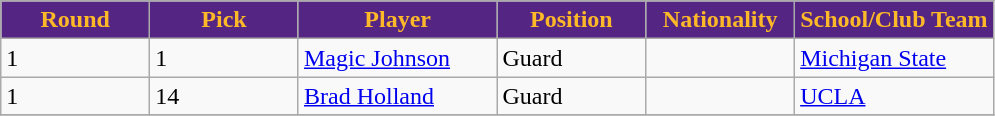<table class="wikitable sortable sortable">
<tr>
<th style="background:#552583; color:#FDB927" width="15%">Round</th>
<th style="background:#552583; color:#FDB927" width="15%">Pick</th>
<th style="background:#552583; color:#FDB927" width="20%">Player</th>
<th style="background:#552583; color:#FDB927" width="15%">Position</th>
<th style="background:#552583; color:#FDB927" width="15%">Nationality</th>
<th style="background:#552583; color:#FDB927" width="20%">School/Club Team</th>
</tr>
<tr>
<td>1</td>
<td>1</td>
<td><a href='#'>Magic Johnson</a></td>
<td>Guard</td>
<td></td>
<td><a href='#'>Michigan State</a></td>
</tr>
<tr>
<td>1</td>
<td>14</td>
<td><a href='#'>Brad Holland</a></td>
<td>Guard</td>
<td></td>
<td><a href='#'>UCLA</a></td>
</tr>
<tr>
</tr>
</table>
